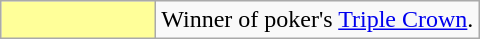<table class="wikitable">
<tr>
<td style="background-color:#FFFF99; width:6em;"></td>
<td>Winner of poker's <a href='#'>Triple Crown</a>.</td>
</tr>
</table>
